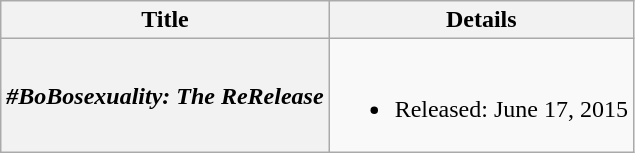<table class="wikitable plainrowheaders" style="text-align:center;">
<tr>
<th>Title</th>
<th>Details</th>
</tr>
<tr>
<th scope="row"><em>#BoBosexuality: The ReRelease</em></th>
<td><br><ul><li>Released: June 17, 2015</li></ul></td>
</tr>
</table>
